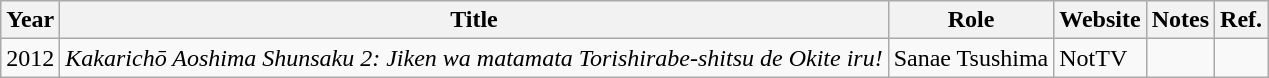<table class="wikitable">
<tr>
<th>Year</th>
<th>Title</th>
<th>Role</th>
<th>Website</th>
<th>Notes</th>
<th>Ref.</th>
</tr>
<tr>
<td>2012</td>
<td><em>Kakarichō Aoshima Shunsaku 2: Jiken wa matamata Torishirabe-shitsu de Okite iru!</em></td>
<td>Sanae Tsushima</td>
<td>NotTV</td>
<td></td>
<td></td>
</tr>
</table>
